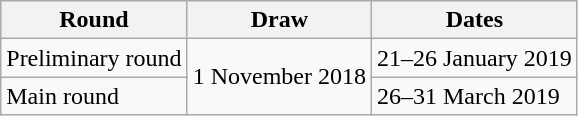<table class="wikitable">
<tr>
<th>Round</th>
<th>Draw</th>
<th>Dates</th>
</tr>
<tr>
<td>Preliminary round</td>
<td rowspan=2>1 November 2018</td>
<td>21–26 January 2019</td>
</tr>
<tr>
<td>Main round</td>
<td>26–31 March 2019</td>
</tr>
</table>
